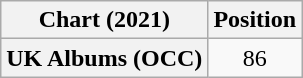<table class="wikitable plainrowheaders" style="text-align:center">
<tr>
<th scope="col">Chart (2021)</th>
<th scope="col">Position</th>
</tr>
<tr>
<th scope="row">UK Albums (OCC)</th>
<td>86</td>
</tr>
</table>
